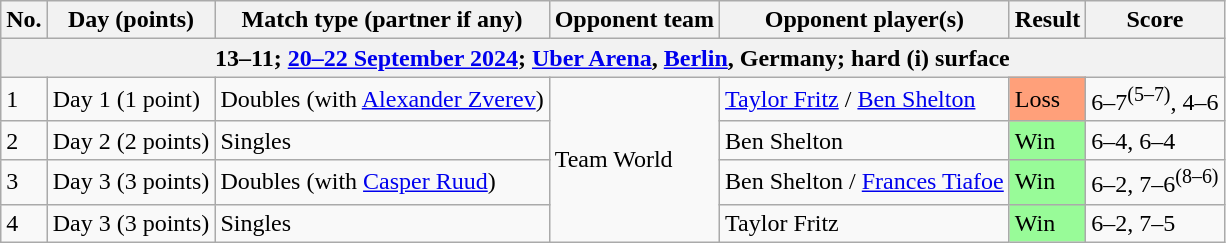<table class="wikitable nowrap">
<tr>
<th scope="col">No.</th>
<th scope="col">Day (points)</th>
<th scope="col">Match type (partner if any)</th>
<th scope="col">Opponent team</th>
<th scope="col">Opponent player(s)</th>
<th scope="col">Result</th>
<th scope="col">Score</th>
</tr>
<tr>
<th colspan=7>13–11; <a href='#'>20–22 September 2024</a>; <a href='#'>Uber Arena</a>, <a href='#'>Berlin</a>, Germany; hard (i) surface</th>
</tr>
<tr>
<td>1</td>
<td>Day 1 (1 point)</td>
<td>Doubles (with  <a href='#'>Alexander Zverev</a>)</td>
<td rowspan=4> Team World</td>
<td> <a href='#'>Taylor Fritz</a> /  <a href='#'>Ben Shelton</a></td>
<td bgcolor=FFA07A>Loss</td>
<td>6–7<sup>(5–7)</sup>, 4–6</td>
</tr>
<tr>
<td>2</td>
<td>Day 2 (2 points)</td>
<td>Singles</td>
<td> Ben Shelton</td>
<td bgcolor=98FB98>Win</td>
<td>6–4, 6–4</td>
</tr>
<tr>
<td>3</td>
<td>Day 3 (3 points)</td>
<td>Doubles (with  <a href='#'>Casper Ruud</a>)</td>
<td> Ben Shelton /  <a href='#'>Frances Tiafoe</a></td>
<td bgcolor=98FB98>Win</td>
<td>6–2, 7–6<sup>(8–6)</sup></td>
</tr>
<tr>
<td>4</td>
<td>Day 3 (3 points)</td>
<td>Singles</td>
<td> Taylor Fritz</td>
<td bgcolor=98FB98>Win</td>
<td>6–2, 7–5</td>
</tr>
</table>
